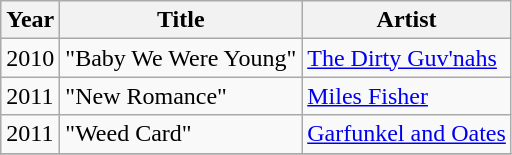<table class="wikitable">
<tr>
<th>Year</th>
<th>Title</th>
<th>Artist</th>
</tr>
<tr>
<td>2010</td>
<td>"Baby We Were Young"</td>
<td><a href='#'>The Dirty Guv'nahs</a></td>
</tr>
<tr>
<td>2011</td>
<td>"New Romance"</td>
<td><a href='#'>Miles Fisher</a></td>
</tr>
<tr>
<td>2011</td>
<td>"Weed Card"</td>
<td><a href='#'>Garfunkel and Oates</a></td>
</tr>
<tr>
</tr>
</table>
